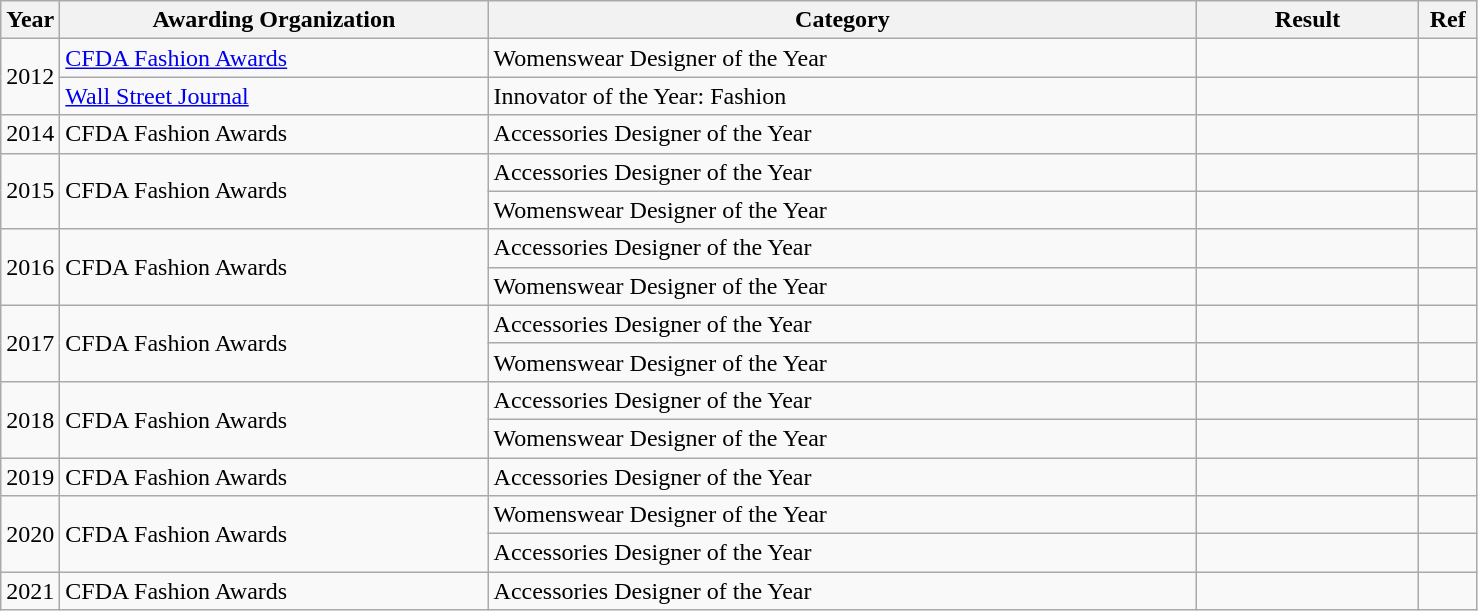<table class=wikitable>
<tr>
<th width=4%>Year</th>
<th width=29%>Awarding Organization</th>
<th width=48%>Category</th>
<th width=15%>Result</th>
<th width=4%>Ref</th>
</tr>
<tr>
<td rowspan=2>2012</td>
<td><a href='#'>CFDA Fashion Awards</a></td>
<td>Womenswear Designer of the Year</td>
<td></td>
<td></td>
</tr>
<tr>
<td><a href='#'>Wall Street Journal</a></td>
<td>Innovator of the Year: Fashion</td>
<td></td>
<td></td>
</tr>
<tr>
<td>2014</td>
<td>CFDA Fashion Awards</td>
<td>Accessories Designer of the Year</td>
<td></td>
<td></td>
</tr>
<tr>
<td rowspan=2>2015</td>
<td rowspan=2>CFDA Fashion Awards</td>
<td>Accessories Designer of the Year</td>
<td></td>
<td></td>
</tr>
<tr>
<td>Womenswear Designer of the Year</td>
<td></td>
<td></td>
</tr>
<tr>
<td rowspan=2>2016</td>
<td rowspan=2>CFDA Fashion Awards</td>
<td>Accessories Designer of the Year</td>
<td></td>
<td></td>
</tr>
<tr>
<td>Womenswear Designer of the Year</td>
<td></td>
<td></td>
</tr>
<tr>
<td rowspan=2>2017</td>
<td rowspan=2>CFDA Fashion Awards</td>
<td>Accessories Designer of the Year</td>
<td></td>
<td></td>
</tr>
<tr>
<td>Womenswear Designer of the Year</td>
<td></td>
<td></td>
</tr>
<tr>
<td rowspan=2>2018</td>
<td rowspan=2>CFDA Fashion Awards</td>
<td>Accessories Designer of the Year</td>
<td></td>
<td></td>
</tr>
<tr>
<td>Womenswear Designer of the Year</td>
<td></td>
<td></td>
</tr>
<tr>
<td>2019</td>
<td>CFDA Fashion Awards</td>
<td>Accessories Designer of the Year</td>
<td></td>
<td></td>
</tr>
<tr>
<td rowspan=2>2020</td>
<td rowspan=2>CFDA Fashion Awards</td>
<td>Womenswear Designer of the Year</td>
<td></td>
<td></td>
</tr>
<tr>
<td>Accessories Designer of the Year</td>
<td></td>
<td></td>
</tr>
<tr>
<td>2021</td>
<td>CFDA Fashion Awards</td>
<td>Accessories Designer of the Year</td>
<td></td>
<td></td>
</tr>
</table>
